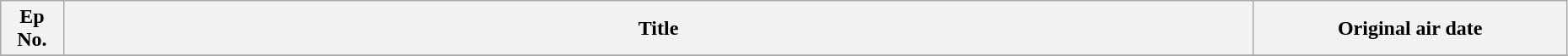<table class="wikitable" style="width:98%;">
<tr>
<th style="width: 4%;">Ep No.</th>
<th>Title</th>
<th style="width: 20%;">Original air date</th>
</tr>
<tr>
</tr>
</table>
